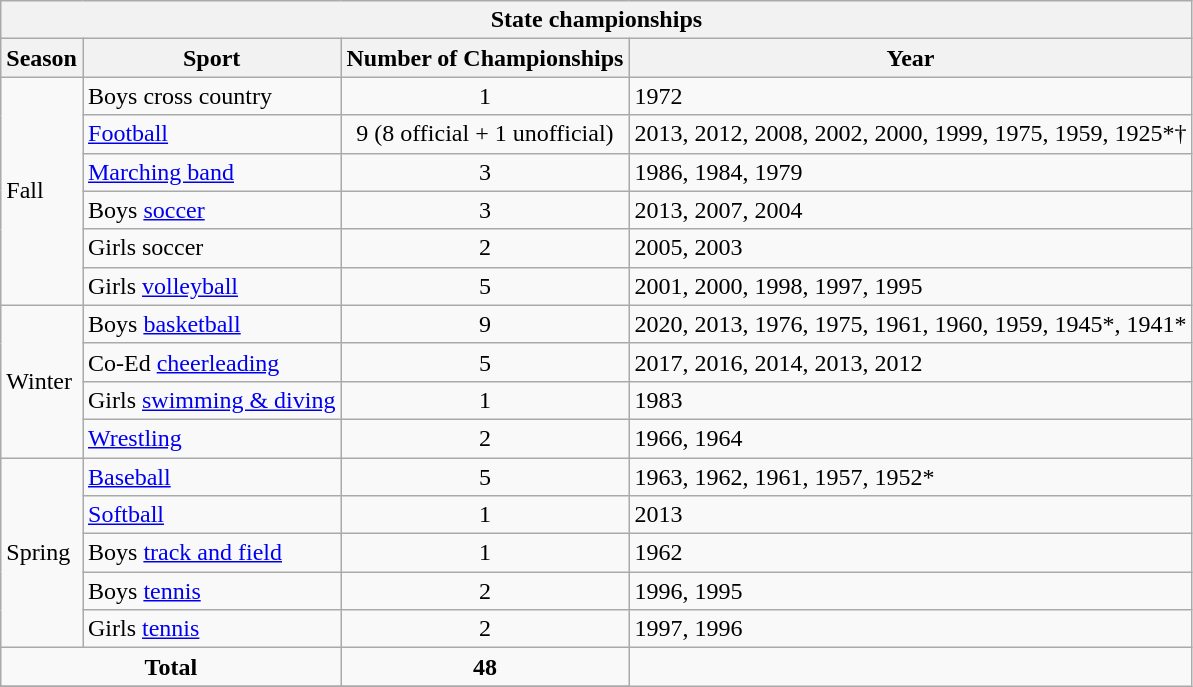<table class="wikitable">
<tr>
<th colspan="4">State championships</th>
</tr>
<tr>
<th>Season</th>
<th>Sport</th>
<th>Number of Championships</th>
<th>Year</th>
</tr>
<tr>
<td rowspan="6">Fall</td>
<td>Boys cross country</td>
<td align="center">1</td>
<td>1972</td>
</tr>
<tr>
<td><a href='#'>Football</a></td>
<td align="center">9 (8 official + 1 unofficial)</td>
<td>2013, 2012, 2008, 2002, 2000, 1999, 1975, 1959, 1925*†</td>
</tr>
<tr>
<td><a href='#'>Marching band</a></td>
<td align="center">3</td>
<td>1986, 1984, 1979</td>
</tr>
<tr>
<td>Boys <a href='#'>soccer</a></td>
<td align="center">3</td>
<td>2013, 2007, 2004</td>
</tr>
<tr>
<td>Girls soccer</td>
<td align="center">2</td>
<td>2005, 2003</td>
</tr>
<tr>
<td>Girls <a href='#'>volleyball</a></td>
<td align="center">5</td>
<td>2001, 2000, 1998, 1997, 1995</td>
</tr>
<tr>
<td rowspan="4">Winter</td>
<td>Boys <a href='#'>basketball</a></td>
<td align="center">9</td>
<td>2020, 2013, 1976, 1975, 1961, 1960, 1959, 1945*, 1941*</td>
</tr>
<tr>
<td>Co-Ed <a href='#'>cheerleading</a></td>
<td align="center">5</td>
<td>2017, 2016, 2014, 2013, 2012</td>
</tr>
<tr>
<td>Girls <a href='#'>swimming & diving</a></td>
<td align="center">1</td>
<td>1983</td>
</tr>
<tr>
<td><a href='#'>Wrestling</a></td>
<td align="center">2</td>
<td>1966, 1964</td>
</tr>
<tr>
<td rowspan="5">Spring</td>
<td><a href='#'>Baseball</a></td>
<td align="center">5</td>
<td>1963, 1962, 1961, 1957, 1952*</td>
</tr>
<tr>
<td><a href='#'>Softball</a></td>
<td align="center">1</td>
<td>2013</td>
</tr>
<tr>
<td>Boys <a href='#'>track and field</a></td>
<td align="center">1</td>
<td>1962</td>
</tr>
<tr>
<td>Boys <a href='#'>tennis</a></td>
<td align="center">2</td>
<td>1996, 1995</td>
</tr>
<tr>
<td>Girls <a href='#'>tennis</a></td>
<td align="center">2</td>
<td>1997, 1996</td>
</tr>
<tr>
<td align="center" colspan="2"><strong>Total</strong></td>
<td align="center"><strong>48</strong></td>
</tr>
<tr>
</tr>
</table>
